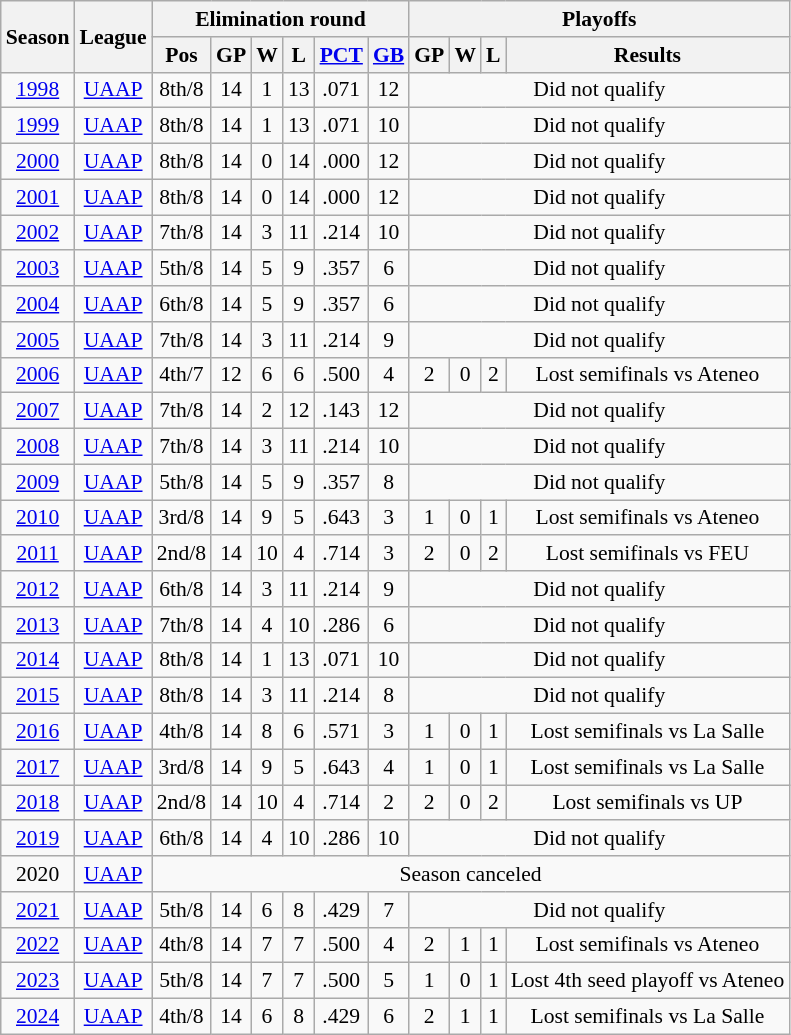<table class="wikitable" style="text-align:center; font-size:90%">
<tr>
<th rowspan="2">Season</th>
<th rowspan="2">League</th>
<th colspan="6">Elimination round</th>
<th colspan="4">Playoffs</th>
</tr>
<tr>
<th>Pos</th>
<th>GP</th>
<th>W</th>
<th>L</th>
<th><a href='#'>PCT</a></th>
<th><a href='#'>GB</a></th>
<th>GP</th>
<th>W</th>
<th>L</th>
<th>Results</th>
</tr>
<tr>
<td><a href='#'>1998</a></td>
<td><a href='#'>UAAP</a></td>
<td>8th/8</td>
<td>14</td>
<td>1</td>
<td>13</td>
<td>.071</td>
<td>12</td>
<td colspan="4">Did not qualify</td>
</tr>
<tr>
<td><a href='#'>1999</a></td>
<td><a href='#'>UAAP</a></td>
<td>8th/8</td>
<td>14</td>
<td>1</td>
<td>13</td>
<td>.071</td>
<td>10</td>
<td colspan="4">Did not qualify</td>
</tr>
<tr>
<td><a href='#'>2000</a></td>
<td><a href='#'>UAAP</a></td>
<td>8th/8</td>
<td>14</td>
<td>0</td>
<td>14</td>
<td>.000</td>
<td>12</td>
<td colspan="4">Did not qualify</td>
</tr>
<tr>
<td><a href='#'>2001</a></td>
<td><a href='#'>UAAP</a></td>
<td>8th/8</td>
<td>14</td>
<td>0</td>
<td>14</td>
<td>.000</td>
<td>12</td>
<td colspan="4">Did not qualify</td>
</tr>
<tr>
<td><a href='#'>2002</a></td>
<td><a href='#'>UAAP</a></td>
<td>7th/8</td>
<td>14</td>
<td>3</td>
<td>11</td>
<td>.214</td>
<td>10</td>
<td colspan="4">Did not qualify</td>
</tr>
<tr>
<td><a href='#'>2003</a></td>
<td><a href='#'>UAAP</a></td>
<td>5th/8</td>
<td>14</td>
<td>5</td>
<td>9</td>
<td>.357</td>
<td>6</td>
<td colspan="4">Did not qualify</td>
</tr>
<tr>
<td><a href='#'>2004</a></td>
<td><a href='#'>UAAP</a></td>
<td>6th/8</td>
<td>14</td>
<td>5</td>
<td>9</td>
<td>.357</td>
<td>6</td>
<td colspan="4">Did not qualify</td>
</tr>
<tr>
<td><a href='#'>2005</a></td>
<td><a href='#'>UAAP</a></td>
<td>7th/8</td>
<td>14</td>
<td>3</td>
<td>11</td>
<td>.214</td>
<td>9</td>
<td colspan="4">Did not qualify</td>
</tr>
<tr>
<td><a href='#'>2006</a></td>
<td><a href='#'>UAAP</a></td>
<td>4th/7</td>
<td>12</td>
<td>6</td>
<td>6</td>
<td>.500</td>
<td>4</td>
<td>2</td>
<td>0</td>
<td>2</td>
<td>Lost semifinals vs Ateneo</td>
</tr>
<tr>
<td><a href='#'>2007</a></td>
<td><a href='#'>UAAP</a></td>
<td>7th/8</td>
<td>14</td>
<td>2</td>
<td>12</td>
<td>.143</td>
<td>12</td>
<td colspan="4">Did not qualify</td>
</tr>
<tr>
<td><a href='#'>2008</a></td>
<td><a href='#'>UAAP</a></td>
<td>7th/8</td>
<td>14</td>
<td>3</td>
<td>11</td>
<td>.214</td>
<td>10</td>
<td colspan="4">Did not qualify</td>
</tr>
<tr>
<td><a href='#'>2009</a></td>
<td><a href='#'>UAAP</a></td>
<td>5th/8</td>
<td>14</td>
<td>5</td>
<td>9</td>
<td>.357</td>
<td>8</td>
<td colspan="4">Did not qualify</td>
</tr>
<tr>
<td><a href='#'>2010</a></td>
<td><a href='#'>UAAP</a></td>
<td>3rd/8</td>
<td>14</td>
<td>9</td>
<td>5</td>
<td>.643</td>
<td>3</td>
<td>1</td>
<td>0</td>
<td>1</td>
<td>Lost semifinals vs Ateneo</td>
</tr>
<tr>
<td><a href='#'>2011</a></td>
<td><a href='#'>UAAP</a></td>
<td>2nd/8</td>
<td>14</td>
<td>10</td>
<td>4</td>
<td>.714</td>
<td>3</td>
<td>2</td>
<td>0</td>
<td>2</td>
<td>Lost semifinals vs FEU</td>
</tr>
<tr>
<td><a href='#'>2012</a></td>
<td><a href='#'>UAAP</a></td>
<td>6th/8</td>
<td>14</td>
<td>3</td>
<td>11</td>
<td>.214</td>
<td>9</td>
<td colspan="4">Did not qualify</td>
</tr>
<tr>
<td><a href='#'>2013</a></td>
<td><a href='#'>UAAP</a></td>
<td>7th/8</td>
<td>14</td>
<td>4</td>
<td>10</td>
<td>.286</td>
<td>6</td>
<td colspan="4">Did not qualify</td>
</tr>
<tr>
<td><a href='#'>2014</a></td>
<td><a href='#'>UAAP</a></td>
<td>8th/8</td>
<td>14</td>
<td>1</td>
<td>13</td>
<td>.071</td>
<td>10</td>
<td colspan="4">Did not qualify</td>
</tr>
<tr>
<td><a href='#'>2015</a></td>
<td><a href='#'>UAAP</a></td>
<td>8th/8</td>
<td>14</td>
<td>3</td>
<td>11</td>
<td>.214</td>
<td>8</td>
<td colspan="4">Did not qualify</td>
</tr>
<tr>
<td><a href='#'>2016</a></td>
<td><a href='#'>UAAP</a></td>
<td>4th/8</td>
<td>14</td>
<td>8</td>
<td>6</td>
<td>.571</td>
<td>3</td>
<td>1</td>
<td>0</td>
<td>1</td>
<td>Lost semifinals vs La Salle</td>
</tr>
<tr>
<td><a href='#'>2017</a></td>
<td><a href='#'>UAAP</a></td>
<td>3rd/8</td>
<td>14</td>
<td>9</td>
<td>5</td>
<td>.643</td>
<td>4</td>
<td>1</td>
<td>0</td>
<td>1</td>
<td>Lost semifinals vs La Salle</td>
</tr>
<tr>
<td><a href='#'>2018</a></td>
<td><a href='#'>UAAP</a></td>
<td>2nd/8</td>
<td>14</td>
<td>10</td>
<td>4</td>
<td>.714</td>
<td>2</td>
<td>2</td>
<td>0</td>
<td>2</td>
<td>Lost semifinals vs UP</td>
</tr>
<tr>
<td><a href='#'>2019</a></td>
<td><a href='#'>UAAP</a></td>
<td>6th/8</td>
<td>14</td>
<td>4</td>
<td>10</td>
<td>.286</td>
<td>10</td>
<td colspan="4">Did not qualify</td>
</tr>
<tr>
<td>2020</td>
<td><a href='#'>UAAP</a></td>
<td colspan="10">Season canceled</td>
</tr>
<tr>
<td><a href='#'>2021</a></td>
<td><a href='#'>UAAP</a></td>
<td>5th/8</td>
<td>14</td>
<td>6</td>
<td>8</td>
<td>.429</td>
<td>7</td>
<td colspan="4">Did not qualify</td>
</tr>
<tr>
<td><a href='#'>2022</a></td>
<td><a href='#'>UAAP</a></td>
<td>4th/8</td>
<td>14</td>
<td>7</td>
<td>7</td>
<td>.500</td>
<td>4</td>
<td>2</td>
<td>1</td>
<td>1</td>
<td>Lost semifinals vs Ateneo</td>
</tr>
<tr>
<td><a href='#'>2023</a></td>
<td><a href='#'>UAAP</a></td>
<td>5th/8</td>
<td>14</td>
<td>7</td>
<td>7</td>
<td>.500</td>
<td>5</td>
<td>1</td>
<td>0</td>
<td>1</td>
<td>Lost 4th seed playoff vs Ateneo</td>
</tr>
<tr>
<td><a href='#'>2024</a></td>
<td><a href='#'>UAAP</a></td>
<td>4th/8</td>
<td>14</td>
<td>6</td>
<td>8</td>
<td>.429</td>
<td>6</td>
<td>2</td>
<td>1</td>
<td>1</td>
<td>Lost semifinals vs La Salle</td>
</tr>
</table>
